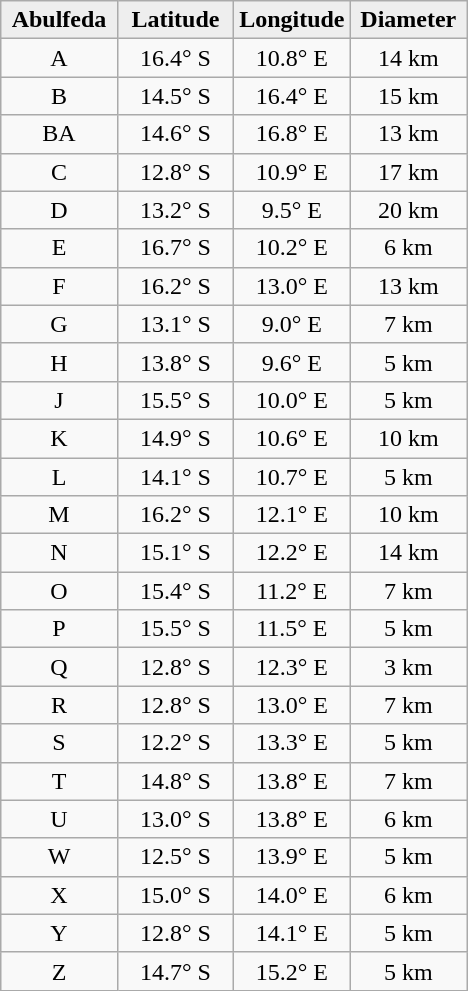<table class="wikitable">
<tr>
<th width="25%" style="background:#eeeeee;">Abulfeda</th>
<th width="25%" style="background:#eeeeee;">Latitude</th>
<th width="25%" style="background:#eeeeee;">Longitude</th>
<th width="25%" style="background:#eeeeee;">Diameter</th>
</tr>
<tr>
<td align="center">A</td>
<td align="center">16.4° S</td>
<td align="center">10.8° E</td>
<td align="center">14 km</td>
</tr>
<tr>
<td align="center">B</td>
<td align="center">14.5° S</td>
<td align="center">16.4° E</td>
<td align="center">15 km</td>
</tr>
<tr>
<td align="center">BA</td>
<td align="center">14.6° S</td>
<td align="center">16.8° E</td>
<td align="center">13 km</td>
</tr>
<tr>
<td align="center">C</td>
<td align="center">12.8° S</td>
<td align="center">10.9° E</td>
<td align="center">17 km</td>
</tr>
<tr>
<td align="center">D</td>
<td align="center">13.2° S</td>
<td align="center">9.5° E</td>
<td align="center">20 km</td>
</tr>
<tr>
<td align="center">E</td>
<td align="center">16.7° S</td>
<td align="center">10.2° E</td>
<td align="center">6 km</td>
</tr>
<tr>
<td align="center">F</td>
<td align="center">16.2° S</td>
<td align="center">13.0° E</td>
<td align="center">13 km</td>
</tr>
<tr>
<td align="center">G</td>
<td align="center">13.1° S</td>
<td align="center">9.0° E</td>
<td align="center">7 km</td>
</tr>
<tr>
<td align="center">H</td>
<td align="center">13.8° S</td>
<td align="center">9.6° E</td>
<td align="center">5 km</td>
</tr>
<tr>
<td align="center">J</td>
<td align="center">15.5° S</td>
<td align="center">10.0° E</td>
<td align="center">5 km</td>
</tr>
<tr>
<td align="center">K</td>
<td align="center">14.9° S</td>
<td align="center">10.6° E</td>
<td align="center">10 km</td>
</tr>
<tr>
<td align="center">L</td>
<td align="center">14.1° S</td>
<td align="center">10.7° E</td>
<td align="center">5 km</td>
</tr>
<tr>
<td align="center">M</td>
<td align="center">16.2° S</td>
<td align="center">12.1° E</td>
<td align="center">10 km</td>
</tr>
<tr>
<td align="center">N</td>
<td align="center">15.1° S</td>
<td align="center">12.2° E</td>
<td align="center">14 km</td>
</tr>
<tr>
<td align="center">O</td>
<td align="center">15.4° S</td>
<td align="center">11.2° E</td>
<td align="center">7 km</td>
</tr>
<tr>
<td align="center">P</td>
<td align="center">15.5° S</td>
<td align="center">11.5° E</td>
<td align="center">5 km</td>
</tr>
<tr>
<td align="center">Q</td>
<td align="center">12.8° S</td>
<td align="center">12.3° E</td>
<td align="center">3 km</td>
</tr>
<tr>
<td align="center">R</td>
<td align="center">12.8° S</td>
<td align="center">13.0° E</td>
<td align="center">7 km</td>
</tr>
<tr>
<td align="center">S</td>
<td align="center">12.2° S</td>
<td align="center">13.3° E</td>
<td align="center">5 km</td>
</tr>
<tr>
<td align="center">T</td>
<td align="center">14.8° S</td>
<td align="center">13.8° E</td>
<td align="center">7 km</td>
</tr>
<tr>
<td align="center">U</td>
<td align="center">13.0° S</td>
<td align="center">13.8° E</td>
<td align="center">6 km</td>
</tr>
<tr>
<td align="center">W</td>
<td align="center">12.5° S</td>
<td align="center">13.9° E</td>
<td align="center">5 km</td>
</tr>
<tr>
<td align="center">X</td>
<td align="center">15.0° S</td>
<td align="center">14.0° E</td>
<td align="center">6 km</td>
</tr>
<tr>
<td align="center">Y</td>
<td align="center">12.8° S</td>
<td align="center">14.1° E</td>
<td align="center">5 km</td>
</tr>
<tr>
<td align="center">Z</td>
<td align="center">14.7° S</td>
<td align="center">15.2° E</td>
<td align="center">5 km</td>
</tr>
</table>
